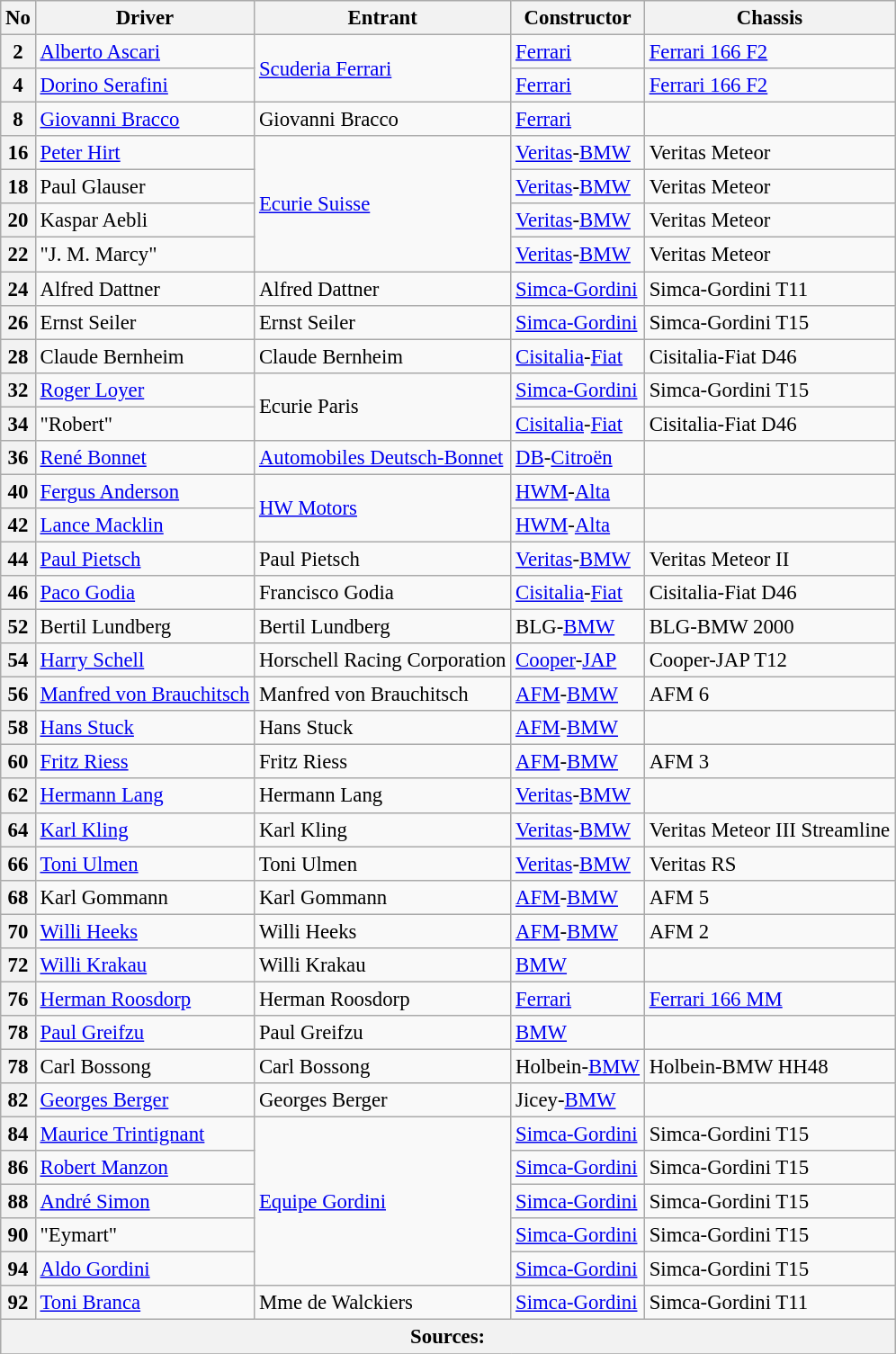<table class="wikitable" style="font-size: 95%;">
<tr>
<th>No</th>
<th>Driver</th>
<th>Entrant</th>
<th>Constructor</th>
<th>Chassis</th>
</tr>
<tr>
<th>2</th>
<td> <a href='#'>Alberto Ascari</a></td>
<td rowspan=2><a href='#'>Scuderia Ferrari</a></td>
<td><a href='#'>Ferrari</a></td>
<td><a href='#'>Ferrari 166 F2</a></td>
</tr>
<tr>
<th>4</th>
<td> <a href='#'>Dorino Serafini</a></td>
<td><a href='#'>Ferrari</a></td>
<td><a href='#'>Ferrari 166 F2</a></td>
</tr>
<tr>
<th>8</th>
<td> <a href='#'>Giovanni Bracco</a></td>
<td>Giovanni Bracco</td>
<td><a href='#'>Ferrari</a></td>
<td></td>
</tr>
<tr>
<th>16</th>
<td> <a href='#'>Peter Hirt</a></td>
<td rowspan=4><a href='#'>Ecurie Suisse</a></td>
<td><a href='#'>Veritas</a>-<a href='#'>BMW</a></td>
<td>Veritas Meteor</td>
</tr>
<tr>
<th>18</th>
<td> Paul Glauser</td>
<td><a href='#'>Veritas</a>-<a href='#'>BMW</a></td>
<td>Veritas Meteor</td>
</tr>
<tr>
<th>20</th>
<td> Kaspar Aebli</td>
<td><a href='#'>Veritas</a>-<a href='#'>BMW</a></td>
<td>Veritas Meteor</td>
</tr>
<tr>
<th>22</th>
<td> "J. M. Marcy"</td>
<td><a href='#'>Veritas</a>-<a href='#'>BMW</a></td>
<td>Veritas Meteor</td>
</tr>
<tr>
<th>24</th>
<td> Alfred Dattner</td>
<td>Alfred Dattner</td>
<td><a href='#'>Simca-Gordini</a></td>
<td>Simca-Gordini T11</td>
</tr>
<tr>
<th>26</th>
<td> Ernst Seiler</td>
<td>Ernst Seiler</td>
<td><a href='#'>Simca-Gordini</a></td>
<td>Simca-Gordini T15</td>
</tr>
<tr>
<th>28</th>
<td> Claude Bernheim</td>
<td>Claude Bernheim</td>
<td><a href='#'>Cisitalia</a>-<a href='#'>Fiat</a></td>
<td>Cisitalia-Fiat D46</td>
</tr>
<tr>
<th>32</th>
<td> <a href='#'>Roger Loyer</a></td>
<td rowspan=2>Ecurie Paris</td>
<td><a href='#'>Simca-Gordini</a></td>
<td>Simca-Gordini T15</td>
</tr>
<tr>
<th>34</th>
<td> "Robert"</td>
<td><a href='#'>Cisitalia</a>-<a href='#'>Fiat</a></td>
<td>Cisitalia-Fiat D46</td>
</tr>
<tr>
<th>36</th>
<td> <a href='#'>René Bonnet</a></td>
<td><a href='#'>Automobiles Deutsch-Bonnet</a></td>
<td><a href='#'>DB</a>-<a href='#'>Citroën</a></td>
<td></td>
</tr>
<tr>
<th>40</th>
<td> <a href='#'>Fergus Anderson</a></td>
<td rowspan=2><a href='#'>HW Motors</a></td>
<td><a href='#'>HWM</a>-<a href='#'>Alta</a></td>
<td></td>
</tr>
<tr>
<th>42</th>
<td> <a href='#'>Lance Macklin</a></td>
<td><a href='#'>HWM</a>-<a href='#'>Alta</a></td>
<td></td>
</tr>
<tr>
<th>44</th>
<td> <a href='#'>Paul Pietsch</a></td>
<td>Paul Pietsch</td>
<td><a href='#'>Veritas</a>-<a href='#'>BMW</a></td>
<td>Veritas Meteor II</td>
</tr>
<tr>
<th>46</th>
<td> <a href='#'>Paco Godia</a></td>
<td>Francisco Godia</td>
<td><a href='#'>Cisitalia</a>-<a href='#'>Fiat</a></td>
<td>Cisitalia-Fiat D46</td>
</tr>
<tr>
<th>52</th>
<td> Bertil Lundberg</td>
<td>Bertil Lundberg</td>
<td>BLG-<a href='#'>BMW</a></td>
<td>BLG-BMW 2000</td>
</tr>
<tr>
<th>54</th>
<td> <a href='#'>Harry Schell</a></td>
<td>Horschell Racing Corporation</td>
<td><a href='#'>Cooper</a>-<a href='#'>JAP</a></td>
<td>Cooper-JAP T12</td>
</tr>
<tr>
<th>56</th>
<td> <a href='#'>Manfred von Brauchitsch</a></td>
<td>Manfred von Brauchitsch</td>
<td><a href='#'>AFM</a>-<a href='#'>BMW</a></td>
<td>AFM 6</td>
</tr>
<tr>
<th>58</th>
<td> <a href='#'>Hans Stuck</a></td>
<td>Hans Stuck</td>
<td><a href='#'>AFM</a>-<a href='#'>BMW</a></td>
<td></td>
</tr>
<tr>
<th>60</th>
<td> <a href='#'>Fritz Riess</a></td>
<td>Fritz Riess</td>
<td><a href='#'>AFM</a>-<a href='#'>BMW</a></td>
<td>AFM 3</td>
</tr>
<tr>
<th>62</th>
<td> <a href='#'>Hermann Lang</a></td>
<td>Hermann Lang</td>
<td><a href='#'>Veritas</a>-<a href='#'>BMW</a></td>
<td></td>
</tr>
<tr>
<th>64</th>
<td> <a href='#'>Karl Kling</a></td>
<td>Karl Kling</td>
<td><a href='#'>Veritas</a>-<a href='#'>BMW</a></td>
<td>Veritas Meteor III Streamline</td>
</tr>
<tr>
<th>66</th>
<td> <a href='#'>Toni Ulmen</a></td>
<td>Toni Ulmen</td>
<td><a href='#'>Veritas</a>-<a href='#'>BMW</a></td>
<td>Veritas RS</td>
</tr>
<tr>
<th>68</th>
<td> Karl Gommann</td>
<td>Karl Gommann</td>
<td><a href='#'>AFM</a>-<a href='#'>BMW</a></td>
<td>AFM 5</td>
</tr>
<tr>
<th>70</th>
<td> <a href='#'>Willi Heeks</a></td>
<td>Willi Heeks</td>
<td><a href='#'>AFM</a>-<a href='#'>BMW</a></td>
<td>AFM 2</td>
</tr>
<tr>
<th>72</th>
<td> <a href='#'>Willi Krakau</a></td>
<td>Willi Krakau</td>
<td><a href='#'>BMW</a></td>
<td></td>
</tr>
<tr>
<th>76</th>
<td> <a href='#'>Herman Roosdorp</a></td>
<td>Herman Roosdorp</td>
<td><a href='#'>Ferrari</a></td>
<td><a href='#'>Ferrari 166 MM</a></td>
</tr>
<tr>
<th>78</th>
<td> <a href='#'>Paul Greifzu</a></td>
<td>Paul Greifzu</td>
<td><a href='#'>BMW</a></td>
<td></td>
</tr>
<tr>
<th>78</th>
<td> Carl Bossong</td>
<td>Carl Bossong</td>
<td>Holbein-<a href='#'>BMW</a></td>
<td>Holbein-BMW HH48</td>
</tr>
<tr>
<th>82</th>
<td> <a href='#'>Georges Berger</a></td>
<td>Georges Berger</td>
<td>Jicey-<a href='#'>BMW</a></td>
<td></td>
</tr>
<tr>
<th>84</th>
<td> <a href='#'>Maurice Trintignant</a></td>
<td rowspan=5><a href='#'>Equipe Gordini</a></td>
<td><a href='#'>Simca-Gordini</a></td>
<td>Simca-Gordini T15</td>
</tr>
<tr>
<th>86</th>
<td> <a href='#'>Robert Manzon</a></td>
<td><a href='#'>Simca-Gordini</a></td>
<td>Simca-Gordini T15</td>
</tr>
<tr>
<th>88</th>
<td> <a href='#'>André Simon</a></td>
<td><a href='#'>Simca-Gordini</a></td>
<td>Simca-Gordini T15</td>
</tr>
<tr>
<th>90</th>
<td> "Eymart"</td>
<td><a href='#'>Simca-Gordini</a></td>
<td>Simca-Gordini T15</td>
</tr>
<tr>
<th>94</th>
<td> <a href='#'>Aldo Gordini</a></td>
<td><a href='#'>Simca-Gordini</a></td>
<td>Simca-Gordini T15</td>
</tr>
<tr>
<th>92</th>
<td> <a href='#'>Toni Branca</a></td>
<td>Mme de Walckiers</td>
<td><a href='#'>Simca-Gordini</a></td>
<td>Simca-Gordini T11</td>
</tr>
<tr style="background-color:#E5E4E2" align="center">
<th colspan=5>Sources:</th>
</tr>
<tr>
</tr>
</table>
